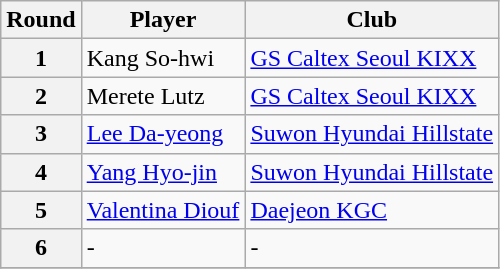<table class=wikitable>
<tr>
<th>Round</th>
<th>Player</th>
<th>Club</th>
</tr>
<tr>
<th>1</th>
<td> Kang So-hwi</td>
<td><a href='#'>GS Caltex Seoul KIXX</a></td>
</tr>
<tr>
<th>2</th>
<td> Merete Lutz</td>
<td><a href='#'>GS Caltex Seoul KIXX</a></td>
</tr>
<tr>
<th>3</th>
<td> <a href='#'>Lee Da-yeong</a></td>
<td><a href='#'>Suwon Hyundai Hillstate</a></td>
</tr>
<tr>
<th>4</th>
<td> <a href='#'>Yang Hyo-jin</a></td>
<td><a href='#'>Suwon Hyundai Hillstate</a></td>
</tr>
<tr>
<th>5</th>
<td> <a href='#'>Valentina Diouf</a></td>
<td><a href='#'>Daejeon KGC</a></td>
</tr>
<tr>
<th>6</th>
<td>-</td>
<td>-</td>
</tr>
<tr>
</tr>
</table>
